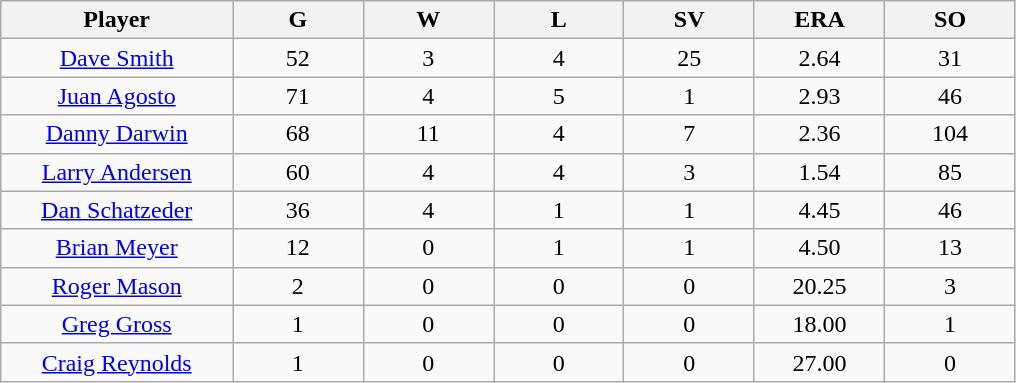<table class="wikitable sortable">
<tr>
<th bgcolor="#DDDDFF" width="16%">Player</th>
<th bgcolor="#DDDDFF" width="9%">G</th>
<th bgcolor="#DDDDFF" width="9%">W</th>
<th bgcolor="#DDDDFF" width="9%">L</th>
<th bgcolor="#DDDDFF" width="9%">SV</th>
<th bgcolor="#DDDDFF" width="9%">ERA</th>
<th bgcolor="#DDDDFF" width="9%">SO</th>
</tr>
<tr align="center">
<td><a href='#'>Dave Smith</a></td>
<td>52</td>
<td>3</td>
<td>4</td>
<td>25</td>
<td>2.64</td>
<td>31</td>
</tr>
<tr align=center>
<td><a href='#'>Juan Agosto</a></td>
<td>71</td>
<td>4</td>
<td>5</td>
<td>1</td>
<td>2.93</td>
<td>46</td>
</tr>
<tr align="center">
<td><a href='#'>Danny Darwin</a></td>
<td>68</td>
<td>11</td>
<td>4</td>
<td>7</td>
<td>2.36</td>
<td>104</td>
</tr>
<tr align="center">
<td><a href='#'>Larry Andersen</a></td>
<td>60</td>
<td>4</td>
<td>4</td>
<td>3</td>
<td>1.54</td>
<td>85</td>
</tr>
<tr align="center">
<td><a href='#'>Dan Schatzeder</a></td>
<td>36</td>
<td>4</td>
<td>1</td>
<td>1</td>
<td>4.45</td>
<td>46</td>
</tr>
<tr align="center">
<td><a href='#'>Brian Meyer</a></td>
<td>12</td>
<td>0</td>
<td>1</td>
<td>1</td>
<td>4.50</td>
<td>13</td>
</tr>
<tr align="center">
<td><a href='#'>Roger Mason</a></td>
<td>2</td>
<td>0</td>
<td>0</td>
<td>0</td>
<td>20.25</td>
<td>3</td>
</tr>
<tr align="center">
<td><a href='#'>Greg Gross</a></td>
<td>1</td>
<td>0</td>
<td>0</td>
<td>0</td>
<td>18.00</td>
<td>1</td>
</tr>
<tr align="center">
<td><a href='#'>Craig Reynolds</a></td>
<td>1</td>
<td>0</td>
<td>0</td>
<td>0</td>
<td>27.00</td>
<td>0</td>
</tr>
</table>
